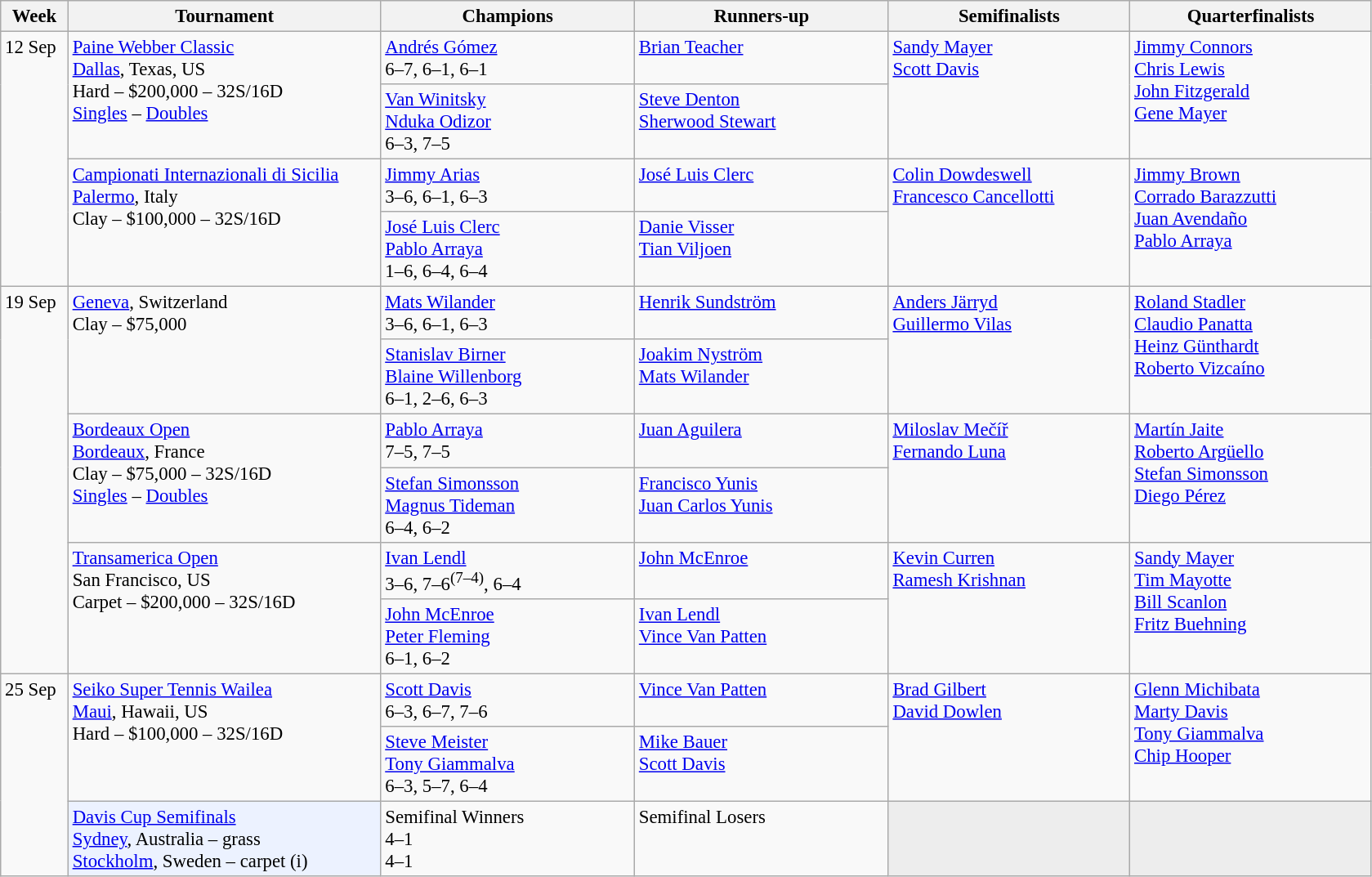<table class="wikitable" style="font-size:95%;">
<tr>
<th style="width:48px;">Week</th>
<th style="width:248px;">Tournament</th>
<th style="width:200px;">Champions</th>
<th style="width:200px;">Runners-up</th>
<th style="width:190px;">Semifinalists</th>
<th style="width:190px;">Quarterfinalists</th>
</tr>
<tr valign=top>
<td rowspan=4>12 Sep</td>
<td rowspan=2><a href='#'>Paine Webber Classic</a> <br> <a href='#'>Dallas</a>, Texas, US <br> Hard – $200,000 – 32S/16D <br> <a href='#'>Singles</a> – <a href='#'>Doubles</a></td>
<td> <a href='#'>Andrés Gómez</a> <br> 6–7, 6–1, 6–1</td>
<td> <a href='#'>Brian Teacher</a></td>
<td rowspan=2> <a href='#'>Sandy Mayer</a> <br>  <a href='#'>Scott Davis</a></td>
<td rowspan=2> <a href='#'>Jimmy Connors</a> <br>  <a href='#'>Chris Lewis</a> <br>  <a href='#'>John Fitzgerald</a> <br>  <a href='#'>Gene Mayer</a></td>
</tr>
<tr valign=top>
<td> <a href='#'>Van Winitsky</a> <br>  <a href='#'>Nduka Odizor</a> <br> 6–3, 7–5</td>
<td> <a href='#'>Steve Denton</a> <br>  <a href='#'>Sherwood Stewart</a></td>
</tr>
<tr valign=top>
<td rowspan=2><a href='#'>Campionati Internazionali di Sicilia</a> <br> <a href='#'>Palermo</a>, Italy <br> Clay – $100,000 – 32S/16D</td>
<td> <a href='#'>Jimmy Arias</a> <br> 3–6, 6–1, 6–3</td>
<td> <a href='#'>José Luis Clerc</a></td>
<td rowspan=2> <a href='#'>Colin Dowdeswell</a> <br>  <a href='#'>Francesco Cancellotti</a></td>
<td rowspan=2> <a href='#'>Jimmy Brown</a> <br>  <a href='#'>Corrado Barazzutti</a> <br>  <a href='#'>Juan Avendaño</a> <br>  <a href='#'>Pablo Arraya</a></td>
</tr>
<tr valign=top>
<td> <a href='#'>José Luis Clerc</a> <br>  <a href='#'>Pablo Arraya</a> <br> 1–6, 6–4, 6–4</td>
<td> <a href='#'>Danie Visser</a> <br>  <a href='#'>Tian Viljoen</a></td>
</tr>
<tr valign=top>
<td rowspan=6>19 Sep</td>
<td rowspan=2><a href='#'>Geneva</a>, Switzerland <br> Clay – $75,000</td>
<td> <a href='#'>Mats Wilander</a> <br> 3–6, 6–1, 6–3</td>
<td> <a href='#'>Henrik Sundström</a></td>
<td rowspan=2> <a href='#'>Anders Järryd</a> <br>  <a href='#'>Guillermo Vilas</a></td>
<td rowspan=2> <a href='#'>Roland Stadler</a> <br>  <a href='#'>Claudio Panatta</a> <br>  <a href='#'>Heinz Günthardt</a> <br>  <a href='#'>Roberto Vizcaíno</a></td>
</tr>
<tr valign=top>
<td> <a href='#'>Stanislav Birner</a> <br>  <a href='#'>Blaine Willenborg</a> <br> 6–1, 2–6, 6–3</td>
<td> <a href='#'>Joakim Nyström</a> <br>  <a href='#'>Mats Wilander</a></td>
</tr>
<tr valign=top>
<td rowspan=2><a href='#'>Bordeaux Open</a> <br> <a href='#'>Bordeaux</a>, France <br> Clay – $75,000 – 32S/16D <br> <a href='#'>Singles</a> – <a href='#'>Doubles</a></td>
<td> <a href='#'>Pablo Arraya</a> <br> 7–5, 7–5</td>
<td> <a href='#'>Juan Aguilera</a></td>
<td rowspan=2> <a href='#'>Miloslav Mečíř</a> <br>  <a href='#'>Fernando Luna</a></td>
<td rowspan=2> <a href='#'>Martín Jaite</a> <br>  <a href='#'>Roberto Argüello</a> <br>  <a href='#'>Stefan Simonsson</a> <br>  <a href='#'>Diego Pérez</a></td>
</tr>
<tr valign=top>
<td> <a href='#'>Stefan Simonsson</a> <br>  <a href='#'>Magnus Tideman</a> <br> 6–4, 6–2</td>
<td> <a href='#'>Francisco Yunis</a> <br>  <a href='#'>Juan Carlos Yunis</a></td>
</tr>
<tr valign=top>
<td rowspan=2><a href='#'>Transamerica Open</a> <br> San Francisco, US <br> Carpet – $200,000 – 32S/16D</td>
<td> <a href='#'>Ivan Lendl</a> <br> 3–6, 7–6<sup>(7–4)</sup>, 6–4</td>
<td> <a href='#'>John McEnroe</a></td>
<td rowspan=2> <a href='#'>Kevin Curren</a> <br>  <a href='#'>Ramesh Krishnan</a></td>
<td rowspan=2> <a href='#'>Sandy Mayer</a> <br>  <a href='#'>Tim Mayotte</a> <br>  <a href='#'>Bill Scanlon</a> <br>  <a href='#'>Fritz Buehning</a></td>
</tr>
<tr valign=top>
<td> <a href='#'>John McEnroe</a> <br>  <a href='#'>Peter Fleming</a> <br> 6–1, 6–2</td>
<td> <a href='#'>Ivan Lendl</a> <br>  <a href='#'>Vince Van Patten</a></td>
</tr>
<tr valign=top>
<td rowspan=3>25 Sep</td>
<td rowspan=2><a href='#'>Seiko Super Tennis Wailea</a> <br> <a href='#'>Maui</a>, Hawaii, US <br> Hard – $100,000 – 32S/16D</td>
<td> <a href='#'>Scott Davis</a> <br> 6–3, 6–7, 7–6</td>
<td> <a href='#'>Vince Van Patten</a></td>
<td rowspan=2> <a href='#'>Brad Gilbert</a> <br>  <a href='#'>David Dowlen</a></td>
<td rowspan=2> <a href='#'>Glenn Michibata</a> <br>  <a href='#'>Marty Davis</a> <br>  <a href='#'>Tony Giammalva</a> <br>  <a href='#'>Chip Hooper</a></td>
</tr>
<tr valign=top>
<td> <a href='#'>Steve Meister</a> <br>  <a href='#'>Tony Giammalva</a> <br> 6–3, 5–7, 6–4</td>
<td> <a href='#'>Mike Bauer</a> <br>  <a href='#'>Scott Davis</a></td>
</tr>
<tr valign=top>
<td style="background:#ECF2FF;"><a href='#'>Davis Cup Semifinals</a><br> <a href='#'>Sydney</a>, Australia – grass <br> <a href='#'>Stockholm</a>, Sweden – carpet (i)</td>
<td>Semifinal Winners<br> 4–1<br> 4–1</td>
<td>Semifinal Losers<br><br></td>
<td style="background:#ededed;"></td>
<td style="background:#ededed;"></td>
</tr>
</table>
